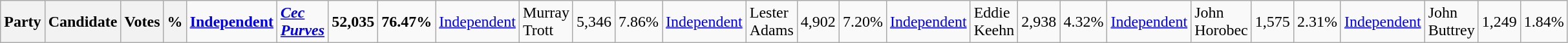<table class="wikitable">
<tr>
<th colspan="2">Party</th>
<th>Candidate</th>
<th>Votes</th>
<th>%<br></th>
<td><strong><a href='#'>Independent</a></strong></td>
<td><strong><em><a href='#'>Cec Purves</a></em></strong></td>
<td align="right"><strong>52,035</strong></td>
<td align="right"><strong>76.47%</strong><br></td>
<td><a href='#'>Independent</a></td>
<td>Murray Trott</td>
<td align="right">5,346</td>
<td align="right">7.86%<br></td>
<td><a href='#'>Independent</a></td>
<td>Lester Adams</td>
<td align="right">4,902</td>
<td align="right">7.20%<br></td>
<td><a href='#'>Independent</a></td>
<td>Eddie Keehn</td>
<td align="right">2,938</td>
<td align="right">4.32%<br></td>
<td><a href='#'>Independent</a></td>
<td>John Horobec</td>
<td align="right">1,575</td>
<td align="right">2.31%<br></td>
<td><a href='#'>Independent</a></td>
<td>John Buttrey</td>
<td align="right">1,249</td>
<td align="right">1.84%</td>
</tr>
</table>
